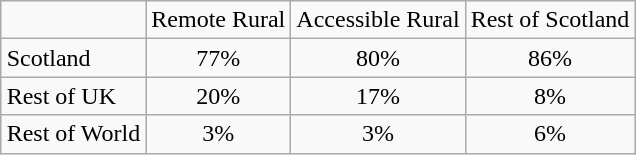<table class="wikitable" style="margin:auto;">
<tr>
<td></td>
<td>Remote Rural</td>
<td>Accessible Rural</td>
<td>Rest of Scotland</td>
</tr>
<tr>
<td>Scotland</td>
<td style="text-align:center;">77%</td>
<td style="text-align:center;">80%</td>
<td style="text-align:center;">86%</td>
</tr>
<tr>
<td>Rest of UK</td>
<td style="text-align:center;">20%</td>
<td style="text-align:center;">17%</td>
<td style="text-align:center;">8%</td>
</tr>
<tr>
<td>Rest of World</td>
<td style="text-align:center;">3%</td>
<td style="text-align:center;">3%</td>
<td style="text-align:center;">6%</td>
</tr>
</table>
